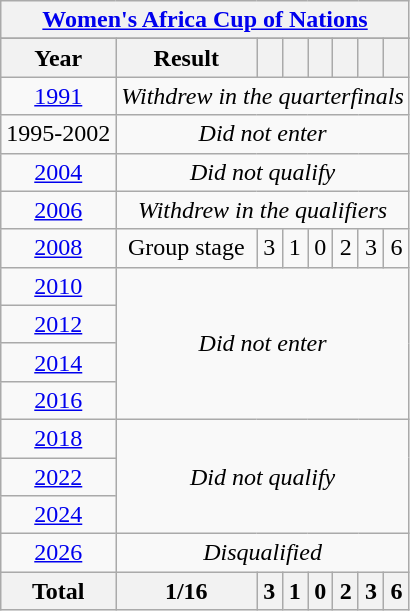<table class="wikitable" style="text-align: center;">
<tr>
<th colspan=8><a href='#'>Women's Africa Cup of Nations</a></th>
</tr>
<tr>
</tr>
<tr>
<th>Year</th>
<th>Result</th>
<th></th>
<th></th>
<th></th>
<th></th>
<th></th>
<th></th>
</tr>
<tr>
<td><a href='#'>1991</a></td>
<td colspan=8><em>Withdrew in the quarterfinals</em></td>
</tr>
<tr>
<td>1995-2002</td>
<td colspan=8><em>Did not enter</em></td>
</tr>
<tr>
<td> <a href='#'>2004</a></td>
<td colspan=8><em>Did not qualify</em></td>
</tr>
<tr>
<td> <a href='#'>2006</a></td>
<td colspan=8><em>Withdrew in the qualifiers</em></td>
</tr>
<tr>
<td> <a href='#'>2008</a></td>
<td>Group stage</td>
<td>3</td>
<td>1</td>
<td>0</td>
<td>2</td>
<td>3</td>
<td>6</td>
</tr>
<tr>
<td> <a href='#'>2010</a></td>
<td colspan=8 rowspan=4><em>Did not enter</em></td>
</tr>
<tr>
<td> <a href='#'>2012</a></td>
</tr>
<tr>
<td> <a href='#'>2014</a></td>
</tr>
<tr>
<td> <a href='#'>2016</a></td>
</tr>
<tr>
<td> <a href='#'>2018</a></td>
<td colspan=8 rowspan=3><em>Did not qualify</em></td>
</tr>
<tr>
<td> <a href='#'>2022</a></td>
</tr>
<tr>
<td> <a href='#'>2024</a></td>
</tr>
<tr>
<td> <a href='#'>2026</a></td>
<td colspan=8><em>Disqualified</em></td>
</tr>
<tr>
<th>Total</th>
<th>1/16</th>
<th>3</th>
<th>1</th>
<th>0</th>
<th>2</th>
<th>3</th>
<th>6</th>
</tr>
</table>
